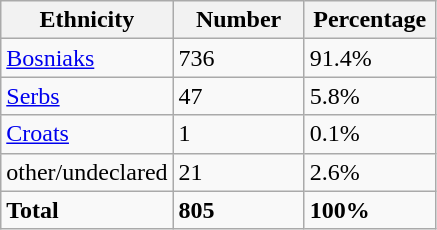<table class="wikitable">
<tr>
<th width="100px">Ethnicity</th>
<th width="80px">Number</th>
<th width="80px">Percentage</th>
</tr>
<tr>
<td><a href='#'>Bosniaks</a></td>
<td>736</td>
<td>91.4%</td>
</tr>
<tr>
<td><a href='#'>Serbs</a></td>
<td>47</td>
<td>5.8%</td>
</tr>
<tr>
<td><a href='#'>Croats</a></td>
<td>1</td>
<td>0.1%</td>
</tr>
<tr>
<td>other/undeclared</td>
<td>21</td>
<td>2.6%</td>
</tr>
<tr>
<td><strong>Total</strong></td>
<td><strong>805</strong></td>
<td><strong>100%</strong></td>
</tr>
</table>
